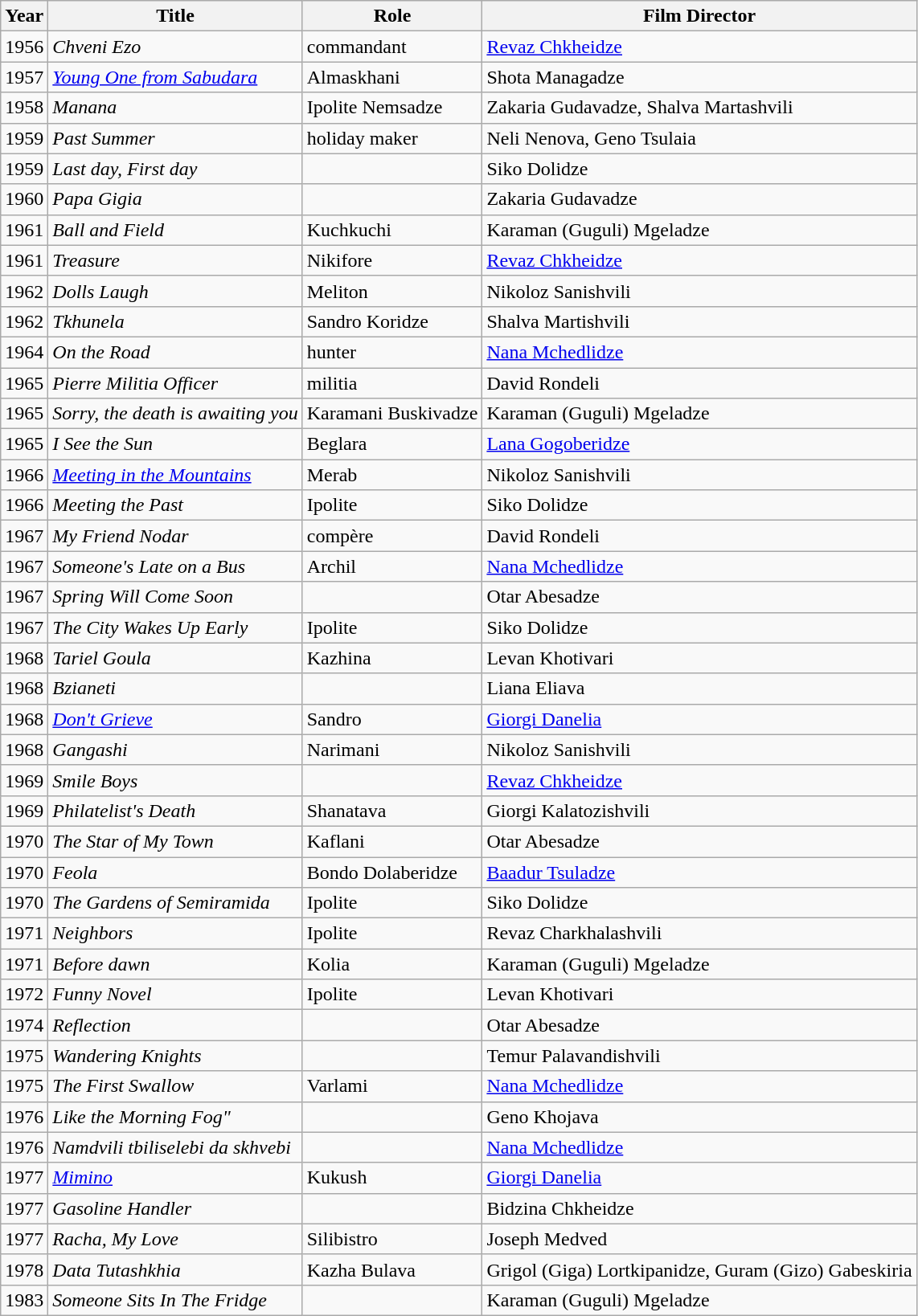<table class="wikitable">
<tr>
<th>Year</th>
<th>Title</th>
<th>Role</th>
<th>Film Director</th>
</tr>
<tr>
<td>1956</td>
<td><em>Chveni Ezo</em></td>
<td>commandant</td>
<td><a href='#'>Revaz Chkheidze</a></td>
</tr>
<tr>
<td>1957</td>
<td><em><a href='#'>Young One from Sabudara</a></em></td>
<td>Almaskhani</td>
<td>Shota Managadze</td>
</tr>
<tr>
<td>1958</td>
<td><em>Manana</em></td>
<td>Ipolite Nemsadze</td>
<td>Zakaria Gudavadze, Shalva Martashvili</td>
</tr>
<tr>
<td>1959</td>
<td><em>Past Summer</em></td>
<td>holiday maker</td>
<td>Neli Nenova, Geno Tsulaia</td>
</tr>
<tr>
<td>1959</td>
<td><em>Last day, First day</em></td>
<td></td>
<td>Siko Dolidze</td>
</tr>
<tr>
<td>1960</td>
<td><em>Papa Gigia</em></td>
<td></td>
<td>Zakaria Gudavadze</td>
</tr>
<tr>
<td>1961</td>
<td><em>Ball and Field</em></td>
<td>Kuchkuchi</td>
<td>Karaman (Guguli) Mgeladze</td>
</tr>
<tr>
<td>1961</td>
<td><em>Treasure</em></td>
<td>Nikifore</td>
<td><a href='#'>Revaz Chkheidze</a></td>
</tr>
<tr>
<td>1962</td>
<td><em>Dolls Laugh</em></td>
<td>Meliton</td>
<td>Nikoloz Sanishvili</td>
</tr>
<tr>
<td>1962</td>
<td><em>Tkhunela</em></td>
<td>Sandro Koridze</td>
<td>Shalva Martishvili</td>
</tr>
<tr>
<td>1964</td>
<td><em>On the Road</em></td>
<td>hunter</td>
<td><a href='#'>Nana Mchedlidze</a></td>
</tr>
<tr>
<td>1965</td>
<td><em>Pierre Militia Officer</em></td>
<td>militia</td>
<td>David Rondeli</td>
</tr>
<tr>
<td>1965</td>
<td><em>Sorry, the death is awaiting you</em></td>
<td>Karamani Buskivadze</td>
<td>Karaman (Guguli) Mgeladze</td>
</tr>
<tr>
<td>1965</td>
<td><em>I See the Sun</em></td>
<td>Beglara</td>
<td><a href='#'>Lana Gogoberidze</a></td>
</tr>
<tr>
<td>1966</td>
<td><em><a href='#'>Meeting in the Mountains</a></em></td>
<td>Merab</td>
<td>Nikoloz Sanishvili</td>
</tr>
<tr>
<td>1966</td>
<td><em>Meeting the Past</em></td>
<td>Ipolite</td>
<td>Siko Dolidze</td>
</tr>
<tr>
<td>1967</td>
<td><em>My Friend Nodar</em></td>
<td>compère</td>
<td>David Rondeli</td>
</tr>
<tr>
<td>1967</td>
<td><em>Someone's Late on a Bus</em></td>
<td>Archil</td>
<td><a href='#'>Nana Mchedlidze</a></td>
</tr>
<tr>
<td>1967</td>
<td><em>Spring Will Come Soon</em></td>
<td></td>
<td>Otar Abesadze</td>
</tr>
<tr>
<td>1967</td>
<td><em>The City Wakes Up Early</em></td>
<td>Ipolite</td>
<td>Siko Dolidze</td>
</tr>
<tr>
<td>1968</td>
<td><em>Tariel Goula</em></td>
<td>Kazhina</td>
<td>Levan Khotivari</td>
</tr>
<tr>
<td>1968</td>
<td><em>Bzianeti</em></td>
<td></td>
<td>Liana Eliava</td>
</tr>
<tr>
<td>1968</td>
<td><em><a href='#'>Don't Grieve</a></em></td>
<td>Sandro</td>
<td><a href='#'>Giorgi Danelia</a></td>
</tr>
<tr>
<td>1968</td>
<td><em>Gangashi</em></td>
<td>Narimani</td>
<td>Nikoloz Sanishvili</td>
</tr>
<tr>
<td>1969</td>
<td><em>Smile Boys</em></td>
<td></td>
<td><a href='#'>Revaz Chkheidze</a></td>
</tr>
<tr>
<td>1969</td>
<td><em>Philatelist's Death</em></td>
<td>Shanatava</td>
<td>Giorgi Kalatozishvili</td>
</tr>
<tr>
<td>1970</td>
<td><em>The Star of My Town</em></td>
<td>Kaflani</td>
<td>Otar Abesadze</td>
</tr>
<tr>
<td>1970</td>
<td><em>Feola</em></td>
<td>Bondo Dolaberidze</td>
<td><a href='#'>Baadur Tsuladze</a></td>
</tr>
<tr>
<td>1970</td>
<td><em>The Gardens of Semiramida</em></td>
<td>Ipolite</td>
<td>Siko Dolidze</td>
</tr>
<tr>
<td>1971</td>
<td><em>Neighbors</em></td>
<td>Ipolite</td>
<td>Revaz Charkhalashvili</td>
</tr>
<tr>
<td>1971</td>
<td><em>Before dawn</em></td>
<td>Kolia</td>
<td>Karaman (Guguli) Mgeladze</td>
</tr>
<tr>
<td>1972</td>
<td><em>Funny Novel</em></td>
<td>Ipolite</td>
<td>Levan Khotivari</td>
</tr>
<tr>
<td>1974</td>
<td><em>Reflection</em></td>
<td></td>
<td>Otar Abesadze</td>
</tr>
<tr>
<td>1975</td>
<td><em>Wandering Knights</em></td>
<td></td>
<td>Temur Palavandishvili</td>
</tr>
<tr>
<td>1975</td>
<td><em>The First Swallow</em></td>
<td>Varlami</td>
<td><a href='#'>Nana Mchedlidze</a></td>
</tr>
<tr>
<td>1976</td>
<td><em>Like the Morning Fog"</em></td>
<td></td>
<td>Geno Khojava</td>
</tr>
<tr>
<td>1976</td>
<td><em>Namdvili tbiliselebi da skhvebi</em></td>
<td></td>
<td><a href='#'>Nana Mchedlidze</a></td>
</tr>
<tr>
<td>1977</td>
<td><em><a href='#'>Mimino</a></em></td>
<td>Kukush</td>
<td><a href='#'>Giorgi Danelia</a></td>
</tr>
<tr>
<td>1977</td>
<td><em>Gasoline Handler</em></td>
<td></td>
<td>Bidzina Chkheidze</td>
</tr>
<tr>
<td>1977</td>
<td><em>Racha, My Love</em></td>
<td>Silibistro</td>
<td>Joseph Medved</td>
</tr>
<tr>
<td>1978</td>
<td><em>Data Tutashkhia</em></td>
<td>Kazha Bulava</td>
<td>Grigol (Giga) Lortkipanidze, Guram (Gizo) Gabeskiria</td>
</tr>
<tr>
<td>1983</td>
<td><em>Someone Sits In The Fridge</em></td>
<td></td>
<td>Karaman (Guguli) Mgeladze</td>
</tr>
</table>
